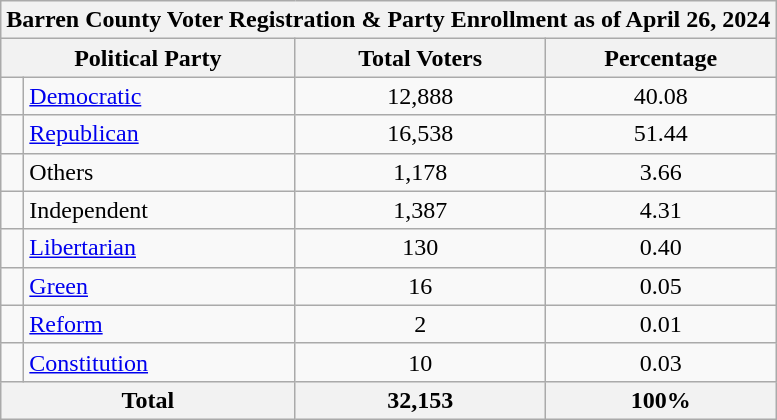<table class=wikitable>
<tr>
<th colspan = 6>Barren County Voter Registration & Party Enrollment as of April 26, 2024</th>
</tr>
<tr>
<th colspan = 2>Political Party</th>
<th>Total Voters</th>
<th>Percentage</th>
</tr>
<tr>
<td></td>
<td><a href='#'>Democratic</a></td>
<td align = center>12,888</td>
<td align = center>40.08</td>
</tr>
<tr>
<td></td>
<td><a href='#'>Republican</a></td>
<td align = center>16,538</td>
<td align = center>51.44</td>
</tr>
<tr>
<td></td>
<td>Others</td>
<td align = center>1,178</td>
<td align = center>3.66</td>
</tr>
<tr>
<td></td>
<td>Independent</td>
<td align = center>1,387</td>
<td align = center>4.31</td>
</tr>
<tr>
<td></td>
<td><a href='#'>Libertarian</a></td>
<td align = center>130</td>
<td align = center>0.40</td>
</tr>
<tr>
<td></td>
<td><a href='#'>Green</a></td>
<td align = center>16</td>
<td align = center>0.05</td>
</tr>
<tr>
<td></td>
<td><a href='#'>Reform</a></td>
<td align = center>2</td>
<td align = center>0.01</td>
</tr>
<tr>
<td></td>
<td><a href='#'>Constitution</a></td>
<td align = center>10</td>
<td align = center>0.03</td>
</tr>
<tr>
<th colspan = 2>Total</th>
<th align = center>32,153</th>
<th align = center>100%</th>
</tr>
</table>
